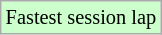<table class="wikitable sortable" style="font-size: 85%;">
<tr style="background:#ccffcc;">
<td>Fastest session lap</td>
</tr>
</table>
